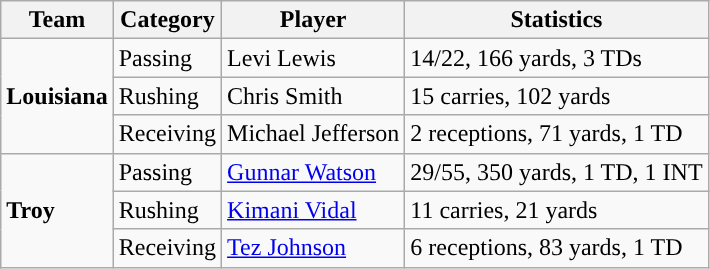<table class="wikitable" style="float: left;">
<tr>
<th>Team</th>
<th>Category</th>
<th>Player</th>
<th>Statistics</th>
</tr>
<tr>
<td rowspan=3><strong>Louisiana</strong></td>
<td>Passing</td>
<td>Levi Lewis</td>
<td>14/22, 166 yards, 3 TDs</td>
</tr>
<tr>
<td>Rushing</td>
<td>Chris Smith</td>
<td>15 carries, 102 yards</td>
</tr>
<tr>
<td>Receiving</td>
<td>Michael Jefferson</td>
<td>2 receptions, 71 yards, 1 TD</td>
</tr>
<tr>
<td rowspan=3><strong>Troy</strong></td>
<td>Passing</td>
<td><a href='#'>Gunnar Watson</a></td>
<td>29/55, 350 yards, 1 TD, 1 INT</td>
</tr>
<tr>
<td>Rushing</td>
<td><a href='#'>Kimani Vidal</a></td>
<td>11 carries, 21 yards</td>
</tr>
<tr>
<td>Receiving</td>
<td><a href='#'>Tez Johnson</a></td>
<td>6 receptions, 83 yards, 1 TD</td>
</tr>
</table>
